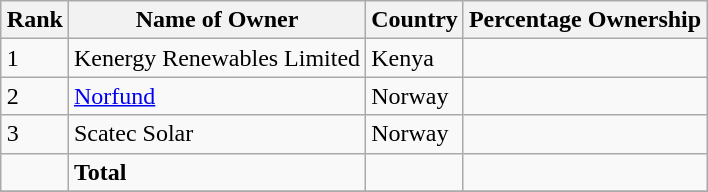<table class="wikitable sortable" style="margin: 0.5em auto">
<tr>
<th>Rank</th>
<th>Name of Owner</th>
<th>Country</th>
<th>Percentage Ownership</th>
</tr>
<tr>
<td>1</td>
<td>Kenergy Renewables Limited</td>
<td>Kenya</td>
<td></td>
</tr>
<tr>
<td>2</td>
<td><a href='#'>Norfund</a></td>
<td>Norway</td>
<td></td>
</tr>
<tr>
<td>3</td>
<td>Scatec Solar</td>
<td>Norway</td>
<td></td>
</tr>
<tr>
<td></td>
<td><strong>Total</strong></td>
<td></td>
<td></td>
</tr>
<tr>
</tr>
</table>
